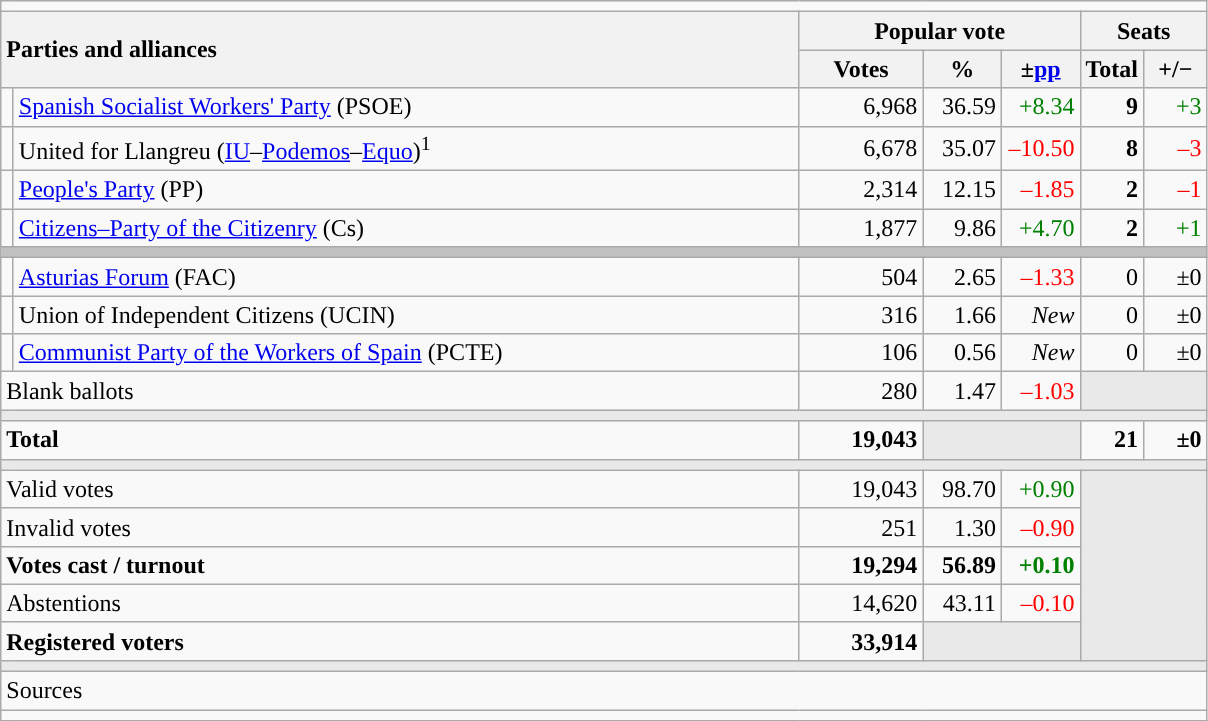<table class="wikitable" style="text-align:right;">
<tr>
<td colspan="7"></td>
</tr>
<tr>
<th style="text-align:left;" rowspan="2" colspan="2" width="525">Parties and alliances</th>
<th colspan="3">Popular vote</th>
<th colspan="2">Seats</th>
</tr>
<tr>
<th width="75">Votes</th>
<th width="45">%</th>
<th width="45">±<a href='#'>pp</a></th>
<th width="35">Total</th>
<th width="35">+/−</th>
</tr>
<tr>
<td width="1" style="color:inherit;background:"></td>
<td align="left"><a href='#'>Spanish Socialist Workers' Party</a> (PSOE)</td>
<td>6,968</td>
<td>36.59</td>
<td style="color:green;">+8.34</td>
<td><strong>9</strong></td>
<td style="color:green;">+3</td>
</tr>
<tr>
<td style="color:inherit;background:"></td>
<td align="left">United for Llangreu (<a href='#'>IU</a>–<a href='#'>Podemos</a>–<a href='#'>Equo</a>)<sup>1</sup></td>
<td>6,678</td>
<td>35.07</td>
<td style="color:red;">–10.50</td>
<td><strong>8</strong></td>
<td style="color:red;">–3</td>
</tr>
<tr>
<td style="color:inherit;background:"></td>
<td align="left"><a href='#'>People's Party</a> (PP)</td>
<td>2,314</td>
<td>12.15</td>
<td style="color:red;">–1.85</td>
<td><strong>2</strong></td>
<td style="color:red;">–1</td>
</tr>
<tr>
<td style="color:inherit;background:"></td>
<td align="left"><a href='#'>Citizens–Party of the Citizenry</a> (Cs)</td>
<td>1,877</td>
<td>9.86</td>
<td style="color:green;">+4.70</td>
<td><strong>2</strong></td>
<td style="color:green;">+1</td>
</tr>
<tr>
<td colspan="7" style="color:inherit;background:#C0C0C0"></td>
</tr>
<tr>
<td style="color:inherit;background:"></td>
<td align="left"><a href='#'>Asturias Forum</a> (FAC)</td>
<td>504</td>
<td>2.65</td>
<td style="color:red;">–1.33</td>
<td>0</td>
<td>±0</td>
</tr>
<tr>
<td style="color:inherit;background:"></td>
<td align="left">Union of Independent Citizens (UCIN)</td>
<td>316</td>
<td>1.66</td>
<td><em>New</em></td>
<td>0</td>
<td>±0</td>
</tr>
<tr>
<td style="color:inherit;background:"></td>
<td align="left"><a href='#'>Communist Party of the Workers of Spain</a> (PCTE)</td>
<td>106</td>
<td>0.56</td>
<td><em>New</em></td>
<td>0</td>
<td>±0</td>
</tr>
<tr>
<td align="left" colspan="2">Blank ballots</td>
<td>280</td>
<td>1.47</td>
<td style="color:red;">–1.03</td>
<td style="color:inherit;background:#E9E9E9" colspan="2"></td>
</tr>
<tr>
<td colspan="7" style="color:inherit;background:#E9E9E9"></td>
</tr>
<tr style="font-weight:bold;">
<td align="left" colspan="2">Total</td>
<td>19,043</td>
<td bgcolor="#E9E9E9" colspan="2"></td>
<td>21</td>
<td>±0</td>
</tr>
<tr>
<td colspan="7" style="color:inherit;background:#E9E9E9"></td>
</tr>
<tr>
<td align="left" colspan="2">Valid votes</td>
<td>19,043</td>
<td>98.70</td>
<td style="color:green;">+0.90</td>
<td bgcolor="#E9E9E9" colspan="2" rowspan="5"></td>
</tr>
<tr>
<td align="left" colspan="2">Invalid votes</td>
<td>251</td>
<td>1.30</td>
<td style="color:red;">–0.90</td>
</tr>
<tr style="font-weight:bold;">
<td align="left" colspan="2">Votes cast / turnout</td>
<td>19,294</td>
<td>56.89</td>
<td style="color:green;">+0.10</td>
</tr>
<tr>
<td align="left" colspan="2">Abstentions</td>
<td>14,620</td>
<td>43.11</td>
<td style="color:red;">–0.10</td>
</tr>
<tr style="font-weight:bold;">
<td align="left" colspan="2">Registered voters</td>
<td>33,914</td>
<td bgcolor="#E9E9E9" colspan="2"></td>
</tr>
<tr>
<td colspan="7" style="color:inherit;background:#E9E9E9"></td>
</tr>
<tr>
<td align="left" colspan="7">Sources</td>
</tr>
<tr>
<td colspan="7" style="text-align:left; max-width:790px;"></td>
</tr>
</table>
